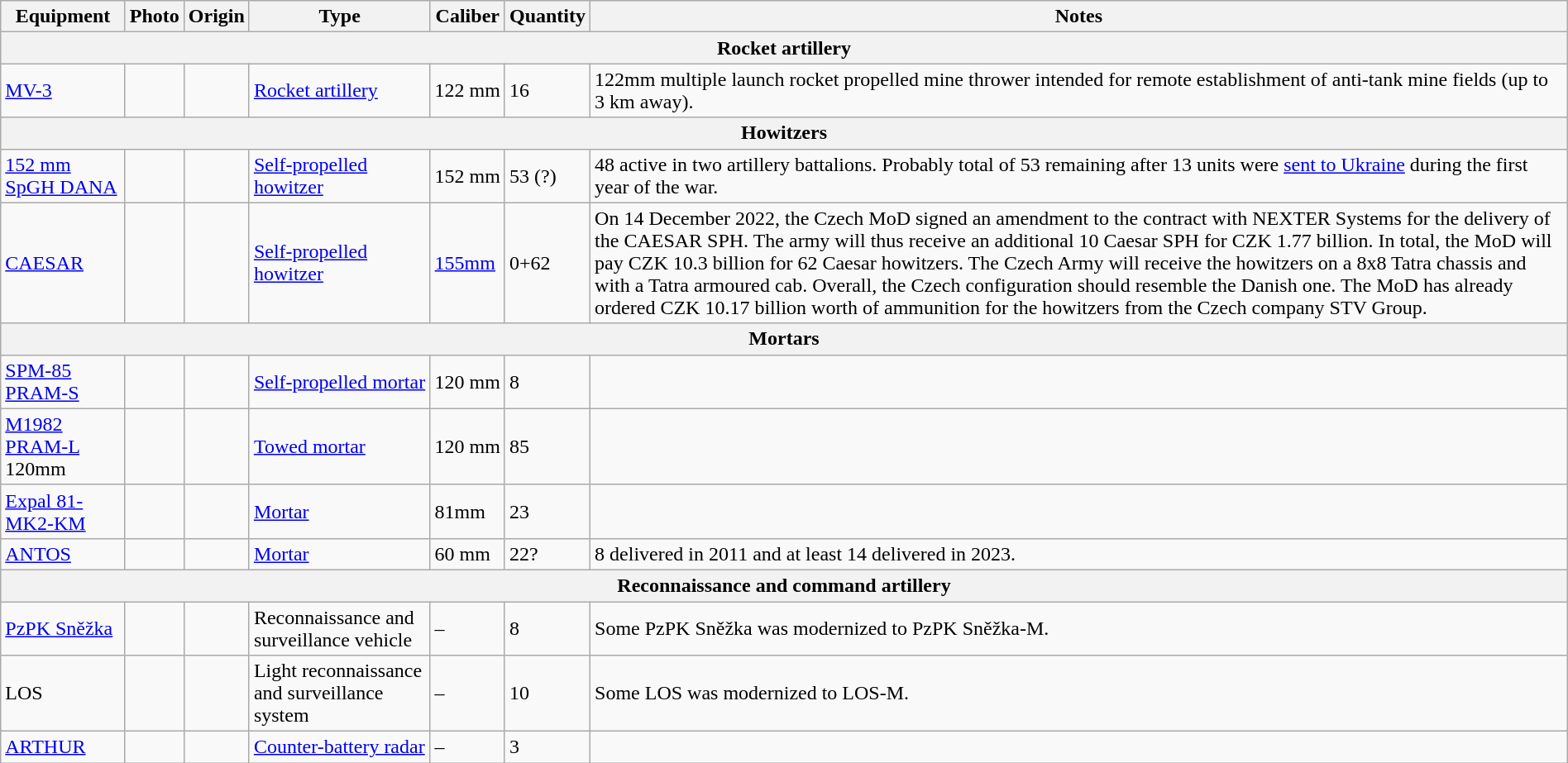<table class="wikitable" width="100%">
<tr>
<th>Equipment</th>
<th>Photo</th>
<th>Origin</th>
<th>Type</th>
<th>Caliber</th>
<th>Quantity</th>
<th>Notes</th>
</tr>
<tr>
<th colspan="7">Rocket artillery</th>
</tr>
<tr>
<td><a href='#'>MV-3</a></td>
<td></td>
<td></td>
<td><a href='#'>Rocket artillery</a></td>
<td>122 mm</td>
<td>16</td>
<td>122mm multiple launch rocket propelled mine thrower intended for remote establishment of anti-tank mine fields (up to 3 km away).</td>
</tr>
<tr>
<th colspan="7">Howitzers</th>
</tr>
<tr>
<td><a href='#'>152 mm SpGH DANA</a></td>
<td></td>
<td></td>
<td><a href='#'>Self-propelled howitzer</a></td>
<td>152 mm</td>
<td>53 (?)</td>
<td>48 active in two artillery battalions. Probably total of 53 remaining after 13 units were <a href='#'>sent to Ukraine</a> during the first year of the war.</td>
</tr>
<tr>
<td><a href='#'>CAESAR</a></td>
<td></td>
<td><br></td>
<td><a href='#'>Self-propelled howitzer</a></td>
<td><a href='#'>155mm</a></td>
<td>0+62</td>
<td>On 14 December 2022, the Czech MoD signed an amendment to the contract with NEXTER Systems for the delivery of the CAESAR SPH. The army will thus receive an additional 10 Caesar SPH for CZK 1.77 billion. In total, the MoD will pay CZK 10.3 billion for 62 Caesar howitzers. The Czech Army will receive the howitzers on a 8x8 Tatra chassis and with a Tatra armoured cab. Overall, the Czech configuration should resemble the Danish one. The MoD has already ordered CZK 10.17 billion worth of ammunition for the howitzers from the Czech company STV Group.</td>
</tr>
<tr>
<th colspan="7">Mortars</th>
</tr>
<tr>
<td><a href='#'>SPM-85 PRAM-S</a></td>
<td></td>
<td></td>
<td><a href='#'>Self-propelled mortar</a></td>
<td>120 mm</td>
<td>8</td>
<td></td>
</tr>
<tr>
<td><a href='#'>M1982 PRAM-L</a> 120mm</td>
<td></td>
<td></td>
<td><a href='#'>Towed mortar</a></td>
<td>120 mm</td>
<td>85</td>
<td></td>
</tr>
<tr>
<td><a href='#'>Expal 81-MK2-KM</a></td>
<td></td>
<td></td>
<td><a href='#'>Mortar</a></td>
<td>81mm</td>
<td>23</td>
<td></td>
</tr>
<tr>
<td><a href='#'>ANTOS</a></td>
<td></td>
<td></td>
<td><a href='#'>Mortar</a></td>
<td>60 mm</td>
<td>22?</td>
<td>8 delivered in 2011 and at least 14 delivered in 2023.</td>
</tr>
<tr>
<th colspan="7">Reconnaissance and command artillery</th>
</tr>
<tr>
<td><a href='#'>PzPK Sněžka</a></td>
<td></td>
<td></td>
<td>Reconnaissance and surveillance vehicle</td>
<td>–</td>
<td>8</td>
<td>Some PzPK Sněžka was modernized to PzPK Sněžka-M.</td>
</tr>
<tr>
<td>LOS</td>
<td></td>
<td></td>
<td>Light reconnaissance and surveillance system</td>
<td>–</td>
<td>10</td>
<td>Some LOS was modernized to LOS-M.</td>
</tr>
<tr>
<td><a href='#'>ARTHUR</a></td>
<td></td>
<td></td>
<td><a href='#'>Counter-battery radar</a></td>
<td>–</td>
<td>3</td>
<td></td>
</tr>
</table>
